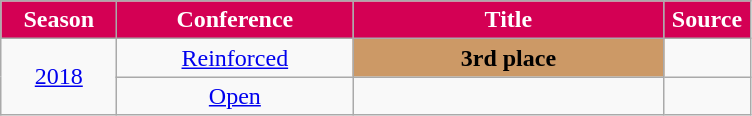<table class="wikitable">
<tr>
<th width=70px style="background: #D40054; color: #FFFFFF; text-align: center">Season</th>
<th width=150px style="background: #D40054; color: #FFFFFF">Conference</th>
<th width=200px style="background: #D40054; color: #FFFFFF">Title</th>
<th width=50px style="background: #D40054; color: #FFFFFF">Source</th>
</tr>
<tr align=center>
<td rowspan=2><a href='#'>2018</a></td>
<td><a href='#'>Reinforced</a></td>
<td style="background:#cc9966;"><strong>3rd place</strong></td>
<td></td>
</tr>
<tr align=center>
<td><a href='#'>Open</a></td>
<td></td>
<td></td>
</tr>
</table>
